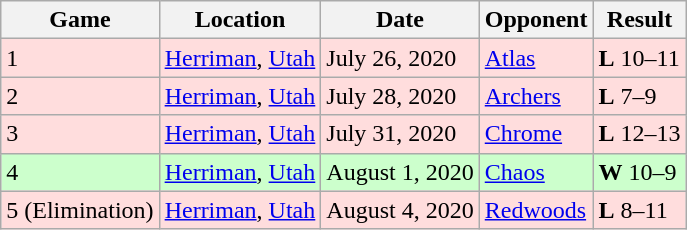<table class="wikitable">
<tr>
<th>Game</th>
<th>Location</th>
<th>Date</th>
<th>Opponent</th>
<th>Result</th>
</tr>
<tr bgcolor="#FFDDDD">
<td>1</td>
<td><a href='#'>Herriman</a>, <a href='#'>Utah</a></td>
<td>July 26, 2020</td>
<td><a href='#'>Atlas</a></td>
<td><strong>L</strong> 10–11</td>
</tr>
<tr bgcolor="#FFDDDD">
<td>2</td>
<td><a href='#'>Herriman</a>, <a href='#'>Utah</a></td>
<td>July 28, 2020</td>
<td><a href='#'>Archers</a></td>
<td><strong>L</strong> 7–9</td>
</tr>
<tr bgcolor="#FFDDDD">
<td>3</td>
<td><a href='#'>Herriman</a>, <a href='#'>Utah</a></td>
<td>July 31, 2020</td>
<td><a href='#'>Chrome</a></td>
<td><strong>L</strong> 12–13</td>
</tr>
<tr bgcolor="#CCFFCC">
<td>4</td>
<td><a href='#'>Herriman</a>, <a href='#'>Utah</a></td>
<td>August 1, 2020</td>
<td><a href='#'>Chaos</a></td>
<td><strong>W</strong> 10–9</td>
</tr>
<tr bgcolor="#FFDDDD">
<td>5 (Elimination)</td>
<td><a href='#'>Herriman</a>, <a href='#'>Utah</a></td>
<td>August 4, 2020</td>
<td><a href='#'>Redwoods</a></td>
<td><strong>L</strong> 8–11</td>
</tr>
</table>
